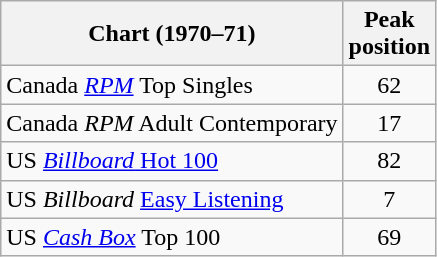<table class="wikitable sortable">
<tr>
<th>Chart (1970–71)</th>
<th>Peak<br>position</th>
</tr>
<tr>
<td>Canada <a href='#'><em>RPM</em></a> Top Singles</td>
<td style="text-align:center;">62</td>
</tr>
<tr>
<td>Canada <em>RPM</em> Adult Contemporary</td>
<td style="text-align:center;">17</td>
</tr>
<tr>
<td>US <a href='#'><em>Billboard</em> Hot 100</a></td>
<td style="text-align:center;">82</td>
</tr>
<tr>
<td>US <em>Billboard</em> <a href='#'>Easy Listening</a></td>
<td style="text-align:center;">7</td>
</tr>
<tr>
<td>US <em><a href='#'>Cash Box</a></em> Top 100</td>
<td style="text-align:center;">69</td>
</tr>
</table>
